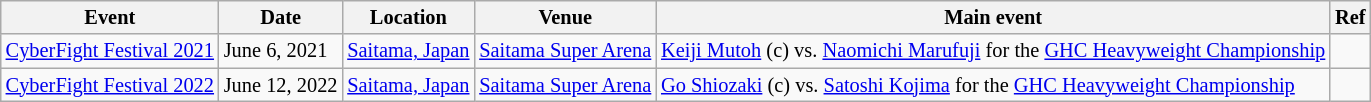<table class="wikitable" style="font-size:85%;">
<tr>
<th>Event</th>
<th>Date</th>
<th>Location</th>
<th>Venue</th>
<th>Main event</th>
<th>Ref</th>
</tr>
<tr>
<td><a href='#'>CyberFight Festival 2021</a></td>
<td>June 6, 2021</td>
<td><a href='#'>Saitama, Japan</a></td>
<td><a href='#'>Saitama Super Arena</a></td>
<td><a href='#'>Keiji Mutoh</a> (c) vs. <a href='#'>Naomichi Marufuji</a> for the <a href='#'>GHC Heavyweight Championship</a></td>
<td></td>
</tr>
<tr>
<td><a href='#'>CyberFight Festival 2022</a></td>
<td>June 12, 2022</td>
<td><a href='#'>Saitama, Japan</a></td>
<td><a href='#'>Saitama Super Arena</a></td>
<td><a href='#'>Go Shiozaki</a> (c) vs. <a href='#'>Satoshi Kojima</a> for the <a href='#'>GHC Heavyweight Championship</a></td>
<td></td>
</tr>
</table>
